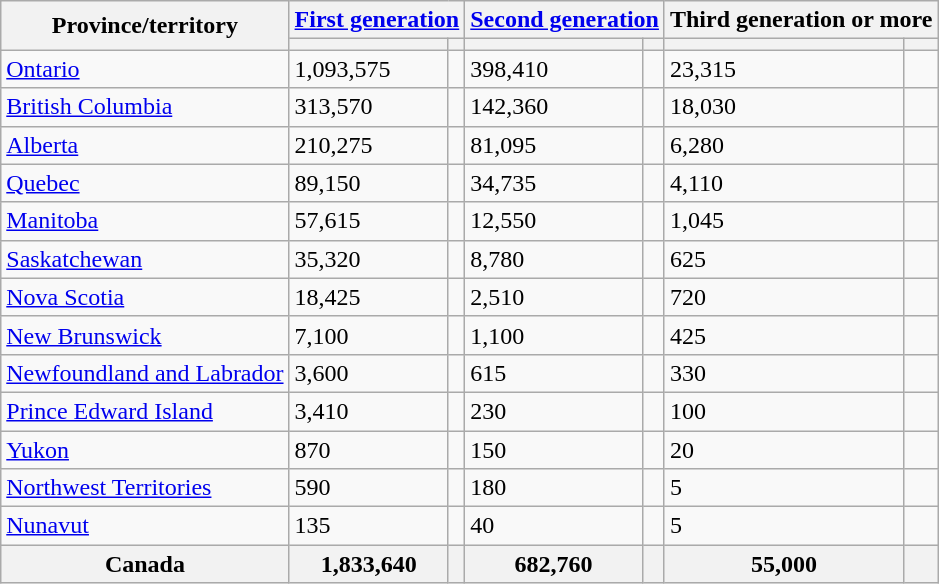<table class="wikitable sortable">
<tr>
<th rowspan="2">Province/territory</th>
<th colspan="2"><a href='#'>First generation</a></th>
<th colspan="2"><a href='#'>Second generation</a></th>
<th colspan="2">Third generation or more</th>
</tr>
<tr>
<th><a href='#'></a></th>
<th></th>
<th></th>
<th></th>
<th></th>
<th></th>
</tr>
<tr>
<td><a href='#'>Ontario</a></td>
<td>1,093,575</td>
<td></td>
<td>398,410</td>
<td></td>
<td>23,315</td>
<td></td>
</tr>
<tr>
<td><a href='#'>British Columbia</a></td>
<td>313,570</td>
<td></td>
<td>142,360</td>
<td></td>
<td>18,030</td>
<td></td>
</tr>
<tr>
<td><a href='#'>Alberta</a></td>
<td>210,275</td>
<td></td>
<td>81,095</td>
<td></td>
<td>6,280</td>
<td></td>
</tr>
<tr>
<td><a href='#'>Quebec</a></td>
<td>89,150</td>
<td></td>
<td>34,735</td>
<td></td>
<td>4,110</td>
<td></td>
</tr>
<tr>
<td><a href='#'>Manitoba</a></td>
<td>57,615</td>
<td></td>
<td>12,550</td>
<td></td>
<td>1,045</td>
<td></td>
</tr>
<tr>
<td><a href='#'>Saskatchewan</a></td>
<td>35,320</td>
<td></td>
<td>8,780</td>
<td></td>
<td>625</td>
<td></td>
</tr>
<tr>
<td><a href='#'>Nova Scotia</a></td>
<td>18,425</td>
<td></td>
<td>2,510</td>
<td></td>
<td>720</td>
<td></td>
</tr>
<tr>
<td><a href='#'>New Brunswick</a></td>
<td>7,100</td>
<td></td>
<td>1,100</td>
<td></td>
<td>425</td>
<td></td>
</tr>
<tr>
<td><a href='#'>Newfoundland and Labrador</a></td>
<td>3,600</td>
<td></td>
<td>615</td>
<td></td>
<td>330</td>
<td></td>
</tr>
<tr>
<td><a href='#'>Prince Edward Island</a></td>
<td>3,410</td>
<td></td>
<td>230</td>
<td></td>
<td>100</td>
<td></td>
</tr>
<tr>
<td><a href='#'>Yukon</a></td>
<td>870</td>
<td></td>
<td>150</td>
<td></td>
<td>20</td>
<td></td>
</tr>
<tr>
<td><a href='#'>Northwest Territories</a></td>
<td>590</td>
<td></td>
<td>180</td>
<td></td>
<td>5</td>
<td></td>
</tr>
<tr>
<td><a href='#'>Nunavut</a></td>
<td>135</td>
<td></td>
<td>40</td>
<td></td>
<td>5</td>
<td></td>
</tr>
<tr>
<th>Canada</th>
<th>1,833,640</th>
<th></th>
<th>682,760</th>
<th></th>
<th>55,000</th>
<th></th>
</tr>
</table>
